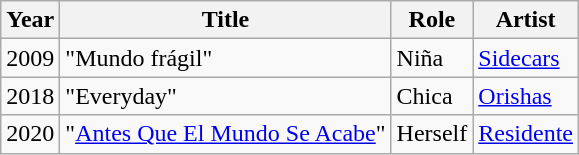<table class="wikitable sortable">
<tr>
<th>Year</th>
<th>Title</th>
<th>Role</th>
<th>Artist</th>
</tr>
<tr>
<td>2009</td>
<td>"Mundo frágil"</td>
<td>Niña</td>
<td><a href='#'>Sidecars</a></td>
</tr>
<tr>
<td>2018</td>
<td>"Everyday"</td>
<td>Chica</td>
<td><a href='#'>Orishas</a></td>
</tr>
<tr>
<td>2020</td>
<td>"<a href='#'>Antes Que El Mundo Se Acabe</a>"</td>
<td>Herself</td>
<td><a href='#'>Residente</a></td>
</tr>
</table>
